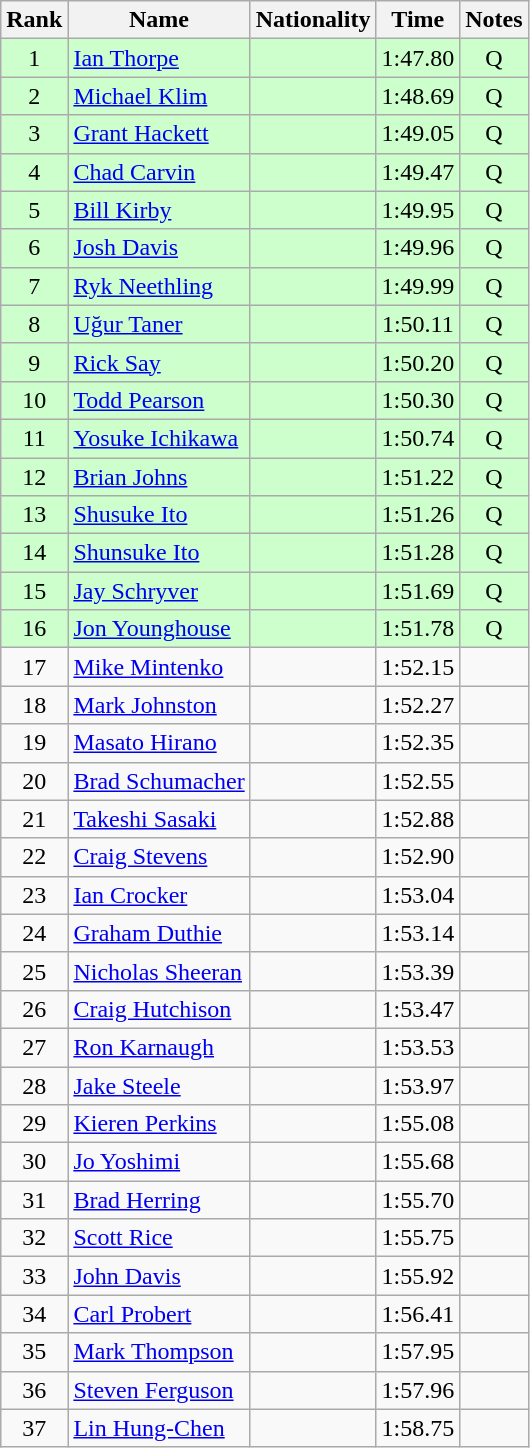<table class="wikitable sortable" style="text-align:center">
<tr>
<th>Rank</th>
<th>Name</th>
<th>Nationality</th>
<th>Time</th>
<th>Notes</th>
</tr>
<tr bgcolor=ccffcc>
<td>1</td>
<td align=left><a href='#'>Ian Thorpe</a></td>
<td align=left></td>
<td>1:47.80</td>
<td>Q</td>
</tr>
<tr bgcolor=ccffcc>
<td>2</td>
<td align=left><a href='#'>Michael Klim</a></td>
<td align=left></td>
<td>1:48.69</td>
<td>Q</td>
</tr>
<tr bgcolor=ccffcc>
<td>3</td>
<td align=left><a href='#'>Grant Hackett</a></td>
<td align=left></td>
<td>1:49.05</td>
<td>Q</td>
</tr>
<tr bgcolor=ccffcc>
<td>4</td>
<td align=left><a href='#'>Chad Carvin</a></td>
<td align=left></td>
<td>1:49.47</td>
<td>Q</td>
</tr>
<tr bgcolor=ccffcc>
<td>5</td>
<td align=left><a href='#'>Bill Kirby</a></td>
<td align=left></td>
<td>1:49.95</td>
<td>Q</td>
</tr>
<tr bgcolor=ccffcc>
<td>6</td>
<td align=left><a href='#'>Josh Davis</a></td>
<td align=left></td>
<td>1:49.96</td>
<td>Q</td>
</tr>
<tr bgcolor=ccffcc>
<td>7</td>
<td align=left><a href='#'>Ryk Neethling</a></td>
<td align=left></td>
<td>1:49.99</td>
<td>Q</td>
</tr>
<tr bgcolor=ccffcc>
<td>8</td>
<td align=left><a href='#'>Uğur Taner</a></td>
<td align=left></td>
<td>1:50.11</td>
<td>Q</td>
</tr>
<tr bgcolor=ccffcc>
<td>9</td>
<td align=left><a href='#'>Rick Say</a></td>
<td align=left></td>
<td>1:50.20</td>
<td>Q</td>
</tr>
<tr bgcolor=ccffcc>
<td>10</td>
<td align=left><a href='#'>Todd Pearson</a></td>
<td align=left></td>
<td>1:50.30</td>
<td>Q</td>
</tr>
<tr bgcolor=ccffcc>
<td>11</td>
<td align=left><a href='#'>Yosuke Ichikawa</a></td>
<td align=left></td>
<td>1:50.74</td>
<td>Q</td>
</tr>
<tr bgcolor=ccffcc>
<td>12</td>
<td align=left><a href='#'>Brian Johns</a></td>
<td align=left></td>
<td>1:51.22</td>
<td>Q</td>
</tr>
<tr bgcolor=ccffcc>
<td>13</td>
<td align=left><a href='#'>Shusuke Ito</a></td>
<td align=left></td>
<td>1:51.26</td>
<td>Q</td>
</tr>
<tr bgcolor=ccffcc>
<td>14</td>
<td align=left><a href='#'>Shunsuke Ito</a></td>
<td align=left></td>
<td>1:51.28</td>
<td>Q</td>
</tr>
<tr bgcolor=ccffcc>
<td>15</td>
<td align=left><a href='#'>Jay Schryver</a></td>
<td align=left></td>
<td>1:51.69</td>
<td>Q</td>
</tr>
<tr bgcolor=ccffcc>
<td>16</td>
<td align=left><a href='#'>Jon Younghouse</a></td>
<td align=left></td>
<td>1:51.78</td>
<td>Q</td>
</tr>
<tr>
<td>17</td>
<td align=left><a href='#'>Mike Mintenko</a></td>
<td align=left></td>
<td>1:52.15</td>
<td></td>
</tr>
<tr>
<td>18</td>
<td align=left><a href='#'>Mark Johnston</a></td>
<td align=left></td>
<td>1:52.27</td>
<td></td>
</tr>
<tr>
<td>19</td>
<td align=left><a href='#'>Masato Hirano</a></td>
<td align=left></td>
<td>1:52.35</td>
<td></td>
</tr>
<tr>
<td>20</td>
<td align=left><a href='#'>Brad Schumacher</a></td>
<td align=left></td>
<td>1:52.55</td>
<td></td>
</tr>
<tr>
<td>21</td>
<td align=left><a href='#'>Takeshi Sasaki</a></td>
<td align=left></td>
<td>1:52.88</td>
<td></td>
</tr>
<tr>
<td>22</td>
<td align=left><a href='#'>Craig Stevens</a></td>
<td align=left></td>
<td>1:52.90</td>
<td></td>
</tr>
<tr>
<td>23</td>
<td align=left><a href='#'>Ian Crocker</a></td>
<td align=left></td>
<td>1:53.04</td>
<td></td>
</tr>
<tr>
<td>24</td>
<td align=left><a href='#'>Graham Duthie</a></td>
<td align=left></td>
<td>1:53.14</td>
<td></td>
</tr>
<tr>
<td>25</td>
<td align=left><a href='#'>Nicholas Sheeran</a></td>
<td align=left></td>
<td>1:53.39</td>
<td></td>
</tr>
<tr>
<td>26</td>
<td align=left><a href='#'>Craig Hutchison</a></td>
<td align=left></td>
<td>1:53.47</td>
<td></td>
</tr>
<tr>
<td>27</td>
<td align=left><a href='#'>Ron Karnaugh</a></td>
<td align=left></td>
<td>1:53.53</td>
<td></td>
</tr>
<tr>
<td>28</td>
<td align=left><a href='#'>Jake Steele</a></td>
<td align=left></td>
<td>1:53.97</td>
<td></td>
</tr>
<tr>
<td>29</td>
<td align=left><a href='#'>Kieren Perkins</a></td>
<td align=left></td>
<td>1:55.08</td>
<td></td>
</tr>
<tr>
<td>30</td>
<td align=left><a href='#'>Jo Yoshimi</a></td>
<td align=left></td>
<td>1:55.68</td>
<td></td>
</tr>
<tr>
<td>31</td>
<td align=left><a href='#'>Brad Herring</a></td>
<td align=left></td>
<td>1:55.70</td>
<td></td>
</tr>
<tr>
<td>32</td>
<td align=left><a href='#'>Scott Rice</a></td>
<td align=left></td>
<td>1:55.75</td>
<td></td>
</tr>
<tr>
<td>33</td>
<td align=left><a href='#'>John Davis</a></td>
<td align=left></td>
<td>1:55.92</td>
<td></td>
</tr>
<tr>
<td>34</td>
<td align=left><a href='#'>Carl Probert</a></td>
<td align=left></td>
<td>1:56.41</td>
<td></td>
</tr>
<tr>
<td>35</td>
<td align=left><a href='#'>Mark Thompson</a></td>
<td align=left></td>
<td>1:57.95</td>
<td></td>
</tr>
<tr>
<td>36</td>
<td align=left><a href='#'>Steven Ferguson</a></td>
<td align=left></td>
<td>1:57.96</td>
<td></td>
</tr>
<tr>
<td>37</td>
<td align=left><a href='#'>Lin Hung-Chen</a></td>
<td align=left></td>
<td>1:58.75</td>
<td></td>
</tr>
</table>
